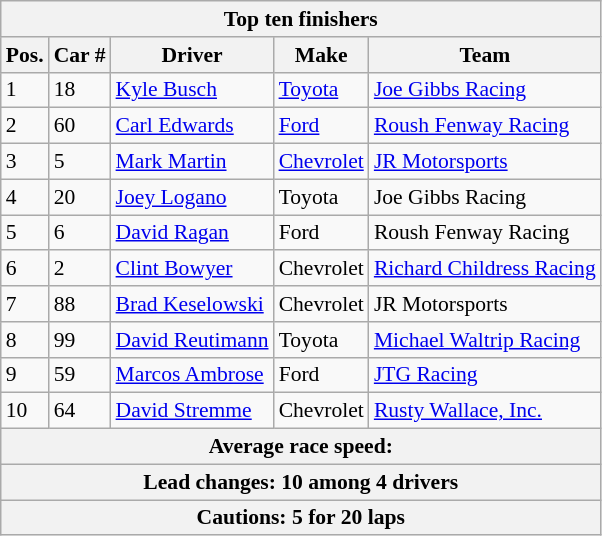<table class="wikitable" style="font-size: 90%;">
<tr>
<th colspan=9>Top ten finishers</th>
</tr>
<tr>
<th>Pos.</th>
<th>Car #</th>
<th>Driver</th>
<th>Make</th>
<th>Team</th>
</tr>
<tr>
<td>1</td>
<td>18</td>
<td><a href='#'>Kyle Busch</a></td>
<td><a href='#'>Toyota</a></td>
<td><a href='#'>Joe Gibbs Racing</a></td>
</tr>
<tr>
<td>2</td>
<td>60</td>
<td><a href='#'>Carl Edwards</a></td>
<td><a href='#'>Ford</a></td>
<td><a href='#'>Roush Fenway Racing</a></td>
</tr>
<tr>
<td>3</td>
<td>5</td>
<td><a href='#'>Mark Martin</a></td>
<td><a href='#'>Chevrolet</a></td>
<td><a href='#'>JR Motorsports</a></td>
</tr>
<tr>
<td>4</td>
<td>20</td>
<td><a href='#'>Joey Logano</a></td>
<td>Toyota</td>
<td>Joe Gibbs Racing</td>
</tr>
<tr>
<td>5</td>
<td>6</td>
<td><a href='#'>David Ragan</a></td>
<td>Ford</td>
<td>Roush Fenway Racing</td>
</tr>
<tr>
<td>6</td>
<td>2</td>
<td><a href='#'>Clint Bowyer</a></td>
<td>Chevrolet</td>
<td><a href='#'>Richard Childress Racing</a></td>
</tr>
<tr>
<td>7</td>
<td>88</td>
<td><a href='#'>Brad Keselowski</a></td>
<td>Chevrolet</td>
<td>JR Motorsports</td>
</tr>
<tr>
<td>8</td>
<td>99</td>
<td><a href='#'>David Reutimann</a></td>
<td>Toyota</td>
<td><a href='#'>Michael Waltrip Racing</a></td>
</tr>
<tr>
<td>9</td>
<td>59</td>
<td><a href='#'>Marcos Ambrose</a></td>
<td>Ford</td>
<td><a href='#'>JTG Racing</a></td>
</tr>
<tr>
<td>10</td>
<td>64</td>
<td><a href='#'>David Stremme</a></td>
<td>Chevrolet</td>
<td><a href='#'>Rusty Wallace, Inc.</a></td>
</tr>
<tr>
<th colspan=9>Average race speed: </th>
</tr>
<tr>
<th colspan=9>Lead changes: 10 among 4 drivers</th>
</tr>
<tr>
<th colspan=9>Cautions: 5 for 20 laps</th>
</tr>
</table>
